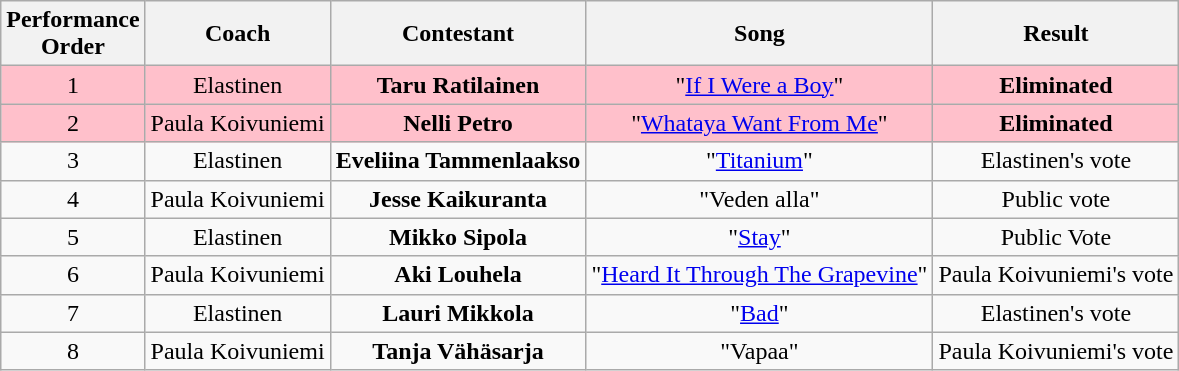<table class="wikitable sortable" style="text-align: center; width: auto;">
<tr>
<th>Performance <br>Order</th>
<th>Coach</th>
<th>Contestant</th>
<th>Song</th>
<th>Result</th>
</tr>
<tr style="background:pink;">
<td>1</td>
<td>Elastinen</td>
<td><strong>Taru Ratilainen</strong></td>
<td>"<a href='#'>If I Were a Boy</a>"</td>
<td><strong>Eliminated</strong></td>
</tr>
<tr style="background:pink;">
<td>2</td>
<td>Paula Koivuniemi</td>
<td><strong>Nelli Petro</strong></td>
<td>"<a href='#'>Whataya Want From Me</a>"</td>
<td><strong>Eliminated</strong></td>
</tr>
<tr>
<td>3</td>
<td>Elastinen</td>
<td><strong>Eveliina Tammenlaakso</strong></td>
<td>"<a href='#'>Titanium</a>"</td>
<td>Elastinen's vote</td>
</tr>
<tr>
<td>4</td>
<td>Paula Koivuniemi</td>
<td><strong>Jesse Kaikuranta</strong></td>
<td>"Veden alla"</td>
<td>Public vote</td>
</tr>
<tr>
<td>5</td>
<td>Elastinen</td>
<td><strong>Mikko Sipola</strong></td>
<td>"<a href='#'>Stay</a>"</td>
<td>Public Vote</td>
</tr>
<tr>
<td>6</td>
<td>Paula Koivuniemi</td>
<td><strong>Aki Louhela</strong></td>
<td>"<a href='#'>Heard It Through The Grapevine</a>"</td>
<td>Paula Koivuniemi's vote</td>
</tr>
<tr>
<td>7</td>
<td>Elastinen</td>
<td><strong>Lauri Mikkola</strong></td>
<td>"<a href='#'>Bad</a>"</td>
<td>Elastinen's vote</td>
</tr>
<tr>
<td>8</td>
<td>Paula Koivuniemi</td>
<td><strong>Tanja Vähäsarja</strong></td>
<td>"Vapaa"</td>
<td>Paula Koivuniemi's vote</td>
</tr>
</table>
